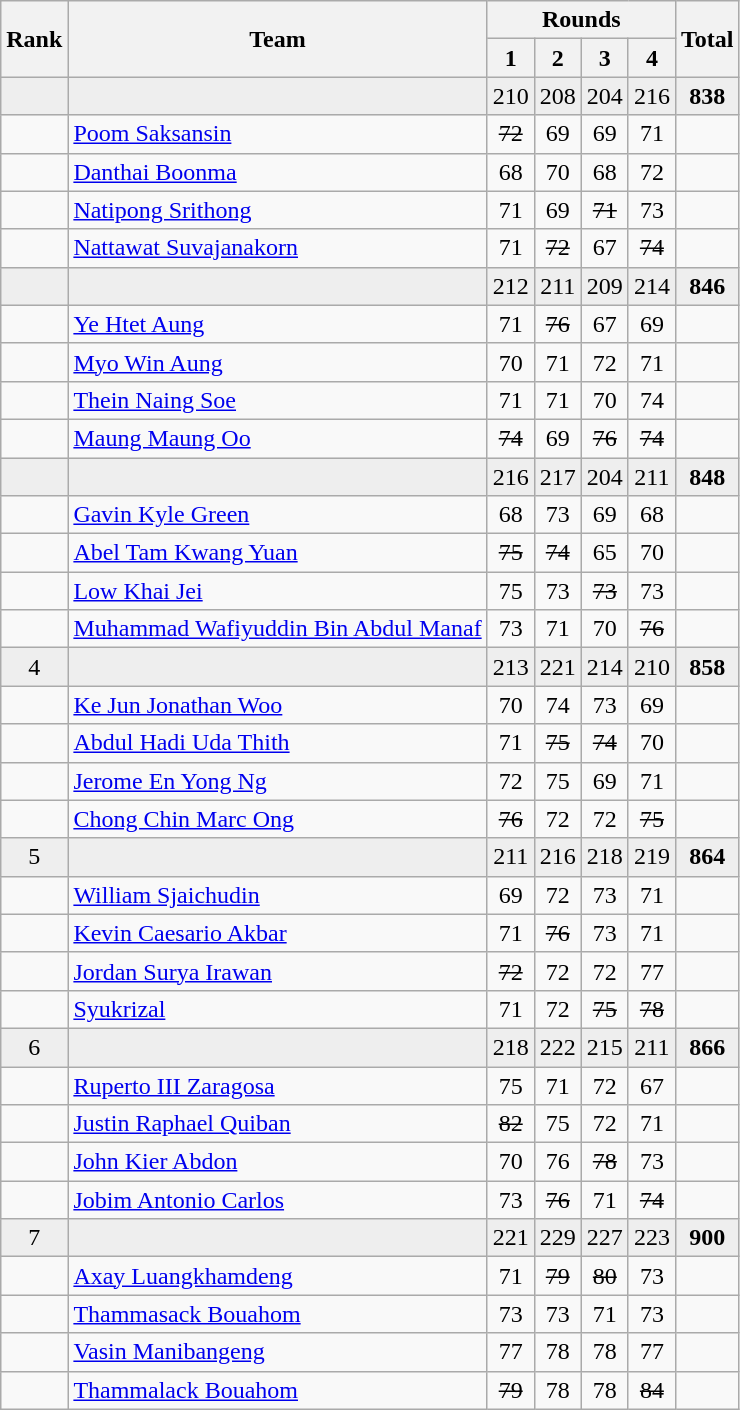<table class=wikitable style="text-align:center">
<tr>
<th rowspan="2">Rank</th>
<th rowspan="2">Team</th>
<th colspan="4">Rounds</th>
<th rowspan="2">Total</th>
</tr>
<tr>
<th>1</th>
<th>2</th>
<th>3</th>
<th>4</th>
</tr>
<tr style="background:#eeeeee;">
<td></td>
<td align=left></td>
<td>210</td>
<td>208</td>
<td>204</td>
<td>216</td>
<td><strong>838</strong></td>
</tr>
<tr>
<td></td>
<td align=left><a href='#'>Poom Saksansin</a></td>
<td><s>72 </s></td>
<td>69</td>
<td>69</td>
<td>71</td>
<td></td>
</tr>
<tr>
<td></td>
<td align=left><a href='#'>Danthai Boonma</a></td>
<td>68</td>
<td>70</td>
<td>68</td>
<td>72</td>
<td></td>
</tr>
<tr>
<td></td>
<td align=left><a href='#'>Natipong Srithong</a></td>
<td>71</td>
<td>69</td>
<td><s>71 </s></td>
<td>73</td>
<td></td>
</tr>
<tr>
<td></td>
<td align=left><a href='#'>Nattawat Suvajanakorn</a></td>
<td>71</td>
<td><s>72 </s></td>
<td>67</td>
<td><s>74 </s></td>
<td></td>
</tr>
<tr style="background:#eeeeee;">
<td></td>
<td align=left></td>
<td>212</td>
<td>211</td>
<td>209</td>
<td>214</td>
<td><strong>846</strong></td>
</tr>
<tr>
<td></td>
<td align=left><a href='#'>Ye Htet Aung</a></td>
<td>71</td>
<td><s>76 </s></td>
<td>67</td>
<td>69</td>
<td></td>
</tr>
<tr>
<td></td>
<td align=left><a href='#'>Myo Win Aung</a></td>
<td>70</td>
<td>71</td>
<td>72</td>
<td>71</td>
<td></td>
</tr>
<tr>
<td></td>
<td align=left><a href='#'>Thein Naing Soe</a></td>
<td>71</td>
<td>71</td>
<td>70</td>
<td>74</td>
<td></td>
</tr>
<tr>
<td></td>
<td align=left><a href='#'>Maung Maung Oo</a></td>
<td><s>74 </s></td>
<td>69</td>
<td><s>76 </s></td>
<td><s>74 </s></td>
<td></td>
</tr>
<tr style="background:#eeeeee;">
<td></td>
<td align=left></td>
<td>216</td>
<td>217</td>
<td>204</td>
<td>211</td>
<td><strong>848</strong></td>
</tr>
<tr>
<td></td>
<td align=left><a href='#'>Gavin Kyle Green</a></td>
<td>68</td>
<td>73</td>
<td>69</td>
<td>68</td>
<td></td>
</tr>
<tr>
<td></td>
<td align=left><a href='#'>Abel Tam Kwang Yuan</a></td>
<td><s>75 </s></td>
<td><s>74 </s></td>
<td>65</td>
<td>70</td>
<td></td>
</tr>
<tr>
<td></td>
<td align=left><a href='#'>Low Khai Jei</a></td>
<td>75</td>
<td>73</td>
<td><s>73 </s></td>
<td>73</td>
<td></td>
</tr>
<tr>
<td></td>
<td align=left><a href='#'>Muhammad Wafiyuddin Bin Abdul Manaf</a></td>
<td>73</td>
<td>71</td>
<td>70</td>
<td><s>76 </s></td>
<td></td>
</tr>
<tr style="background:#eeeeee;">
<td>4</td>
<td align=left></td>
<td>213</td>
<td>221</td>
<td>214</td>
<td>210</td>
<td><strong>858</strong></td>
</tr>
<tr>
<td></td>
<td align=left><a href='#'>Ke Jun Jonathan Woo</a></td>
<td>70</td>
<td>74</td>
<td>73</td>
<td>69</td>
<td></td>
</tr>
<tr>
<td></td>
<td align=left><a href='#'>Abdul Hadi Uda Thith</a></td>
<td>71</td>
<td><s>75 </s></td>
<td><s>74 </s></td>
<td>70</td>
<td></td>
</tr>
<tr>
<td></td>
<td align=left><a href='#'>Jerome En Yong Ng</a></td>
<td>72</td>
<td>75</td>
<td>69</td>
<td>71</td>
<td></td>
</tr>
<tr>
<td></td>
<td align=left><a href='#'>Chong Chin Marc Ong</a></td>
<td><s>76 </s></td>
<td>72</td>
<td>72</td>
<td><s>75 </s></td>
<td></td>
</tr>
<tr style="background:#eeeeee;">
<td>5</td>
<td align=left></td>
<td>211</td>
<td>216</td>
<td>218</td>
<td>219</td>
<td><strong>864</strong></td>
</tr>
<tr>
<td></td>
<td align=left><a href='#'>William Sjaichudin</a></td>
<td>69</td>
<td>72</td>
<td>73</td>
<td>71</td>
<td></td>
</tr>
<tr>
<td></td>
<td align=left><a href='#'>Kevin Caesario Akbar</a></td>
<td>71</td>
<td><s>76 </s></td>
<td>73</td>
<td>71</td>
<td></td>
</tr>
<tr>
<td></td>
<td align=left><a href='#'>Jordan Surya Irawan</a></td>
<td><s>72 </s></td>
<td>72</td>
<td>72</td>
<td>77</td>
<td></td>
</tr>
<tr>
<td></td>
<td align=left><a href='#'>Syukrizal</a></td>
<td>71</td>
<td>72</td>
<td><s>75 </s></td>
<td><s>78 </s></td>
<td></td>
</tr>
<tr style="background:#eeeeee;">
<td>6</td>
<td align=left></td>
<td>218</td>
<td>222</td>
<td>215</td>
<td>211</td>
<td><strong>866</strong></td>
</tr>
<tr>
<td></td>
<td align=left><a href='#'>Ruperto III Zaragosa</a></td>
<td>75</td>
<td>71</td>
<td>72</td>
<td>67</td>
<td></td>
</tr>
<tr>
<td></td>
<td align=left><a href='#'>Justin Raphael Quiban</a></td>
<td><s>82 </s></td>
<td>75</td>
<td>72</td>
<td>71</td>
<td></td>
</tr>
<tr>
<td></td>
<td align=left><a href='#'>John Kier Abdon</a></td>
<td>70</td>
<td>76</td>
<td><s>78 </s></td>
<td>73</td>
<td></td>
</tr>
<tr>
<td></td>
<td align=left><a href='#'>Jobim Antonio Carlos</a></td>
<td>73</td>
<td><s>76 </s></td>
<td>71</td>
<td><s>74 </s></td>
<td></td>
</tr>
<tr style="background:#eeeeee;">
<td>7</td>
<td align=left></td>
<td>221</td>
<td>229</td>
<td>227</td>
<td>223</td>
<td><strong>900</strong></td>
</tr>
<tr>
<td></td>
<td align=left><a href='#'>Axay Luangkhamdeng</a></td>
<td>71</td>
<td><s>79 </s></td>
<td><s>80 </s></td>
<td>73</td>
<td></td>
</tr>
<tr>
<td></td>
<td align=left><a href='#'>Thammasack Bouahom</a></td>
<td>73</td>
<td>73</td>
<td>71</td>
<td>73</td>
<td></td>
</tr>
<tr>
<td></td>
<td align=left><a href='#'>Vasin Manibangeng</a></td>
<td>77</td>
<td>78</td>
<td>78</td>
<td>77</td>
<td></td>
</tr>
<tr>
<td></td>
<td align=left><a href='#'>Thammalack Bouahom</a></td>
<td><s>79 </s></td>
<td>78</td>
<td>78</td>
<td><s>84 </s></td>
<td></td>
</tr>
</table>
